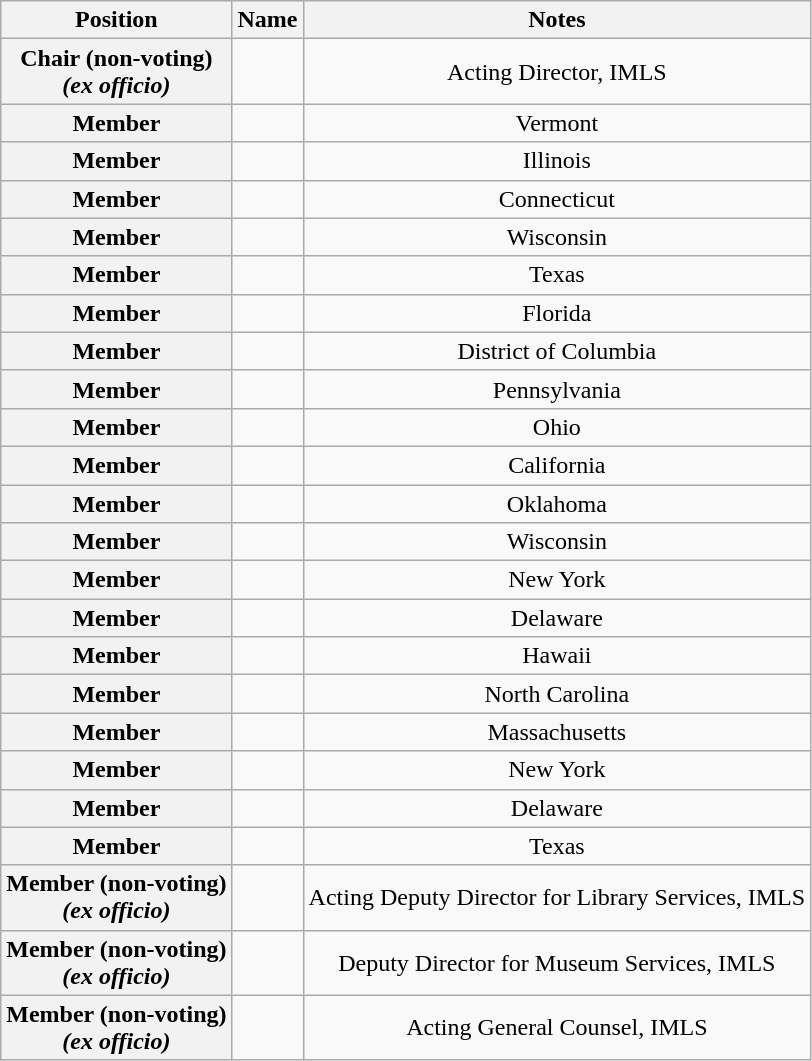<table class="wikitable sortable" style="text-align:center">
<tr>
<th>Position</th>
<th>Name</th>
<th>Notes</th>
</tr>
<tr>
<th>Chair (non-voting)<br><em>(ex officio)</em></th>
<td> </td>
<td>Acting Director, IMLS</td>
</tr>
<tr>
<th>Member</th>
<td></td>
<td>Vermont</td>
</tr>
<tr>
<th>Member</th>
<td></td>
<td>Illinois</td>
</tr>
<tr>
<th>Member</th>
<td></td>
<td>Connecticut</td>
</tr>
<tr>
<th>Member</th>
<td></td>
<td>Wisconsin</td>
</tr>
<tr>
<th>Member</th>
<td></td>
<td>Texas</td>
</tr>
<tr>
<th>Member</th>
<td></td>
<td>Florida</td>
</tr>
<tr>
<th>Member</th>
<td></td>
<td>District of Columbia</td>
</tr>
<tr>
<th>Member</th>
<td></td>
<td>Pennsylvania</td>
</tr>
<tr>
<th>Member</th>
<td></td>
<td>Ohio</td>
</tr>
<tr>
<th>Member</th>
<td></td>
<td>California</td>
</tr>
<tr>
<th>Member</th>
<td></td>
<td>Oklahoma</td>
</tr>
<tr>
<th>Member</th>
<td></td>
<td>Wisconsin</td>
</tr>
<tr>
<th>Member</th>
<td></td>
<td>New York</td>
</tr>
<tr>
<th>Member</th>
<td></td>
<td>Delaware</td>
</tr>
<tr>
<th>Member</th>
<td></td>
<td>Hawaii</td>
</tr>
<tr>
<th>Member</th>
<td></td>
<td>North Carolina</td>
</tr>
<tr>
<th>Member</th>
<td></td>
<td>Massachusetts</td>
</tr>
<tr>
<th>Member</th>
<td></td>
<td>New York</td>
</tr>
<tr>
<th>Member</th>
<td></td>
<td>Delaware</td>
</tr>
<tr>
<th>Member</th>
<td></td>
<td>Texas</td>
</tr>
<tr>
<th>Member (non-voting)<br><em>(ex officio)</em></th>
<td> </td>
<td>Acting Deputy Director for Library Services, IMLS</td>
</tr>
<tr>
<th>Member (non-voting)<br><em>(ex officio)</em></th>
<td></td>
<td>Deputy Director for Museum Services, IMLS</td>
</tr>
<tr>
<th>Member (non-voting)<br><em>(ex officio)</em></th>
<td> </td>
<td>Acting General Counsel, IMLS</td>
</tr>
</table>
